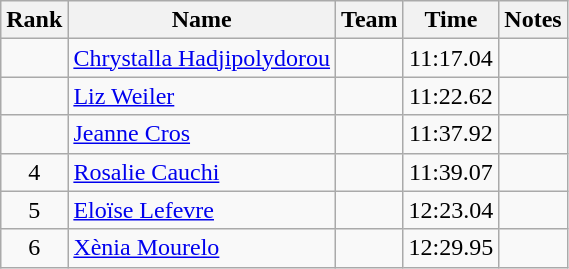<table class="wikitable sortable" style="text-align:center">
<tr>
<th>Rank</th>
<th>Name</th>
<th>Team</th>
<th>Time</th>
<th>Notes</th>
</tr>
<tr>
<td></td>
<td align="left"><a href='#'>Chrystalla Hadjipolydorou</a></td>
<td align=left></td>
<td>11:17.04</td>
<td></td>
</tr>
<tr>
<td></td>
<td align="left"><a href='#'>Liz Weiler</a></td>
<td align=left></td>
<td>11:22.62</td>
<td></td>
</tr>
<tr>
<td></td>
<td align="left"><a href='#'>Jeanne Cros</a></td>
<td align=left></td>
<td>11:37.92</td>
<td></td>
</tr>
<tr>
<td>4</td>
<td align="left"><a href='#'>Rosalie Cauchi</a></td>
<td align=left></td>
<td>11:39.07</td>
<td></td>
</tr>
<tr>
<td>5</td>
<td align="left"><a href='#'>Eloïse Lefevre</a></td>
<td align=left></td>
<td>12:23.04</td>
<td></td>
</tr>
<tr>
<td>6</td>
<td align="left"><a href='#'>Xènia Mourelo</a></td>
<td align=left></td>
<td>12:29.95</td>
<td></td>
</tr>
</table>
